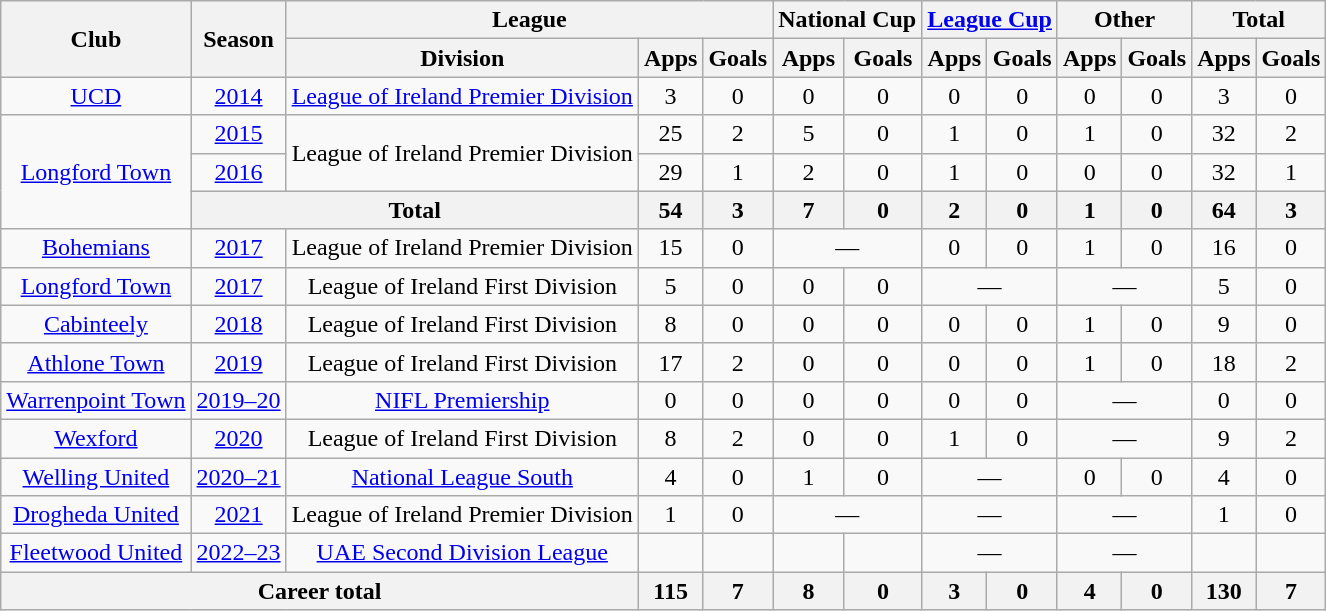<table class="wikitable" style="text-align:center">
<tr>
<th rowspan="2">Club</th>
<th rowspan="2">Season</th>
<th colspan="3">League</th>
<th colspan="2">National Cup</th>
<th colspan="2"><a href='#'>League Cup</a></th>
<th colspan="2">Other</th>
<th colspan="2">Total</th>
</tr>
<tr>
<th>Division</th>
<th>Apps</th>
<th>Goals</th>
<th>Apps</th>
<th>Goals</th>
<th>Apps</th>
<th>Goals</th>
<th>Apps</th>
<th>Goals</th>
<th>Apps</th>
<th>Goals</th>
</tr>
<tr>
<td><a href='#'>UCD</a></td>
<td><a href='#'>2014</a></td>
<td><a href='#'>League of Ireland Premier Division</a></td>
<td>3</td>
<td>0</td>
<td>0</td>
<td>0</td>
<td>0</td>
<td>0</td>
<td>0</td>
<td>0</td>
<td>3</td>
<td>0</td>
</tr>
<tr>
<td rowspan="3"><a href='#'>Longford Town</a></td>
<td><a href='#'>2015</a></td>
<td rowspan="2">League of Ireland Premier Division</td>
<td>25</td>
<td>2</td>
<td>5</td>
<td>0</td>
<td>1</td>
<td>0</td>
<td>1</td>
<td>0</td>
<td>32</td>
<td>2</td>
</tr>
<tr>
<td><a href='#'>2016</a></td>
<td>29</td>
<td>1</td>
<td>2</td>
<td>0</td>
<td>1</td>
<td>0</td>
<td>0</td>
<td>0</td>
<td>32</td>
<td>1</td>
</tr>
<tr>
<th colspan="2">Total</th>
<th>54</th>
<th>3</th>
<th>7</th>
<th>0</th>
<th>2</th>
<th>0</th>
<th>1</th>
<th>0</th>
<th>64</th>
<th>3</th>
</tr>
<tr>
<td><a href='#'>Bohemians</a></td>
<td><a href='#'>2017</a></td>
<td>League of Ireland Premier Division</td>
<td>15</td>
<td>0</td>
<td colspan="2">—</td>
<td>0</td>
<td>0</td>
<td>1</td>
<td>0</td>
<td>16</td>
<td>0</td>
</tr>
<tr>
<td><a href='#'>Longford Town</a></td>
<td><a href='#'>2017</a></td>
<td>League of Ireland First Division</td>
<td>5</td>
<td>0</td>
<td>0</td>
<td>0</td>
<td colspan="2">—</td>
<td colspan="2">—</td>
<td>5</td>
<td>0</td>
</tr>
<tr>
<td><a href='#'>Cabinteely</a></td>
<td><a href='#'>2018</a></td>
<td>League of Ireland First Division</td>
<td>8</td>
<td>0</td>
<td>0</td>
<td>0</td>
<td>0</td>
<td>0</td>
<td>1</td>
<td>0</td>
<td>9</td>
<td>0</td>
</tr>
<tr>
<td><a href='#'>Athlone Town</a></td>
<td><a href='#'>2019</a></td>
<td>League of Ireland First Division</td>
<td>17</td>
<td>2</td>
<td>0</td>
<td>0</td>
<td>0</td>
<td>0</td>
<td>1</td>
<td>0</td>
<td>18</td>
<td>2</td>
</tr>
<tr>
<td><a href='#'>Warrenpoint Town</a></td>
<td><a href='#'>2019–20</a></td>
<td><a href='#'>NIFL Premiership</a></td>
<td>0</td>
<td>0</td>
<td>0</td>
<td>0</td>
<td>0</td>
<td>0</td>
<td colspan="2">—</td>
<td>0</td>
<td>0</td>
</tr>
<tr>
<td><a href='#'>Wexford</a></td>
<td><a href='#'>2020</a></td>
<td>League of Ireland First Division</td>
<td>8</td>
<td>2</td>
<td>0</td>
<td>0</td>
<td>1</td>
<td>0</td>
<td colspan="2">—</td>
<td>9</td>
<td>2</td>
</tr>
<tr>
<td><a href='#'>Welling United</a></td>
<td><a href='#'>2020–21</a></td>
<td><a href='#'>National League South</a></td>
<td>4</td>
<td>0</td>
<td>1</td>
<td>0</td>
<td colspan="2">—</td>
<td>0</td>
<td>0</td>
<td>4</td>
<td>0</td>
</tr>
<tr>
<td><a href='#'>Drogheda United</a></td>
<td><a href='#'>2021</a></td>
<td>League of Ireland Premier Division</td>
<td>1</td>
<td>0</td>
<td colspan="2">—</td>
<td colspan="2">—</td>
<td colspan="2">—</td>
<td>1</td>
<td>0</td>
</tr>
<tr>
<td><a href='#'>Fleetwood United</a></td>
<td><a href='#'>2022–23</a></td>
<td><a href='#'>UAE Second Division League</a></td>
<td></td>
<td></td>
<td></td>
<td></td>
<td colspan="2">—</td>
<td colspan="2">—</td>
<td></td>
<td></td>
</tr>
<tr>
<th colspan="3">Career total</th>
<th>115</th>
<th>7</th>
<th>8</th>
<th>0</th>
<th>3</th>
<th>0</th>
<th>4</th>
<th>0</th>
<th>130</th>
<th>7</th>
</tr>
</table>
